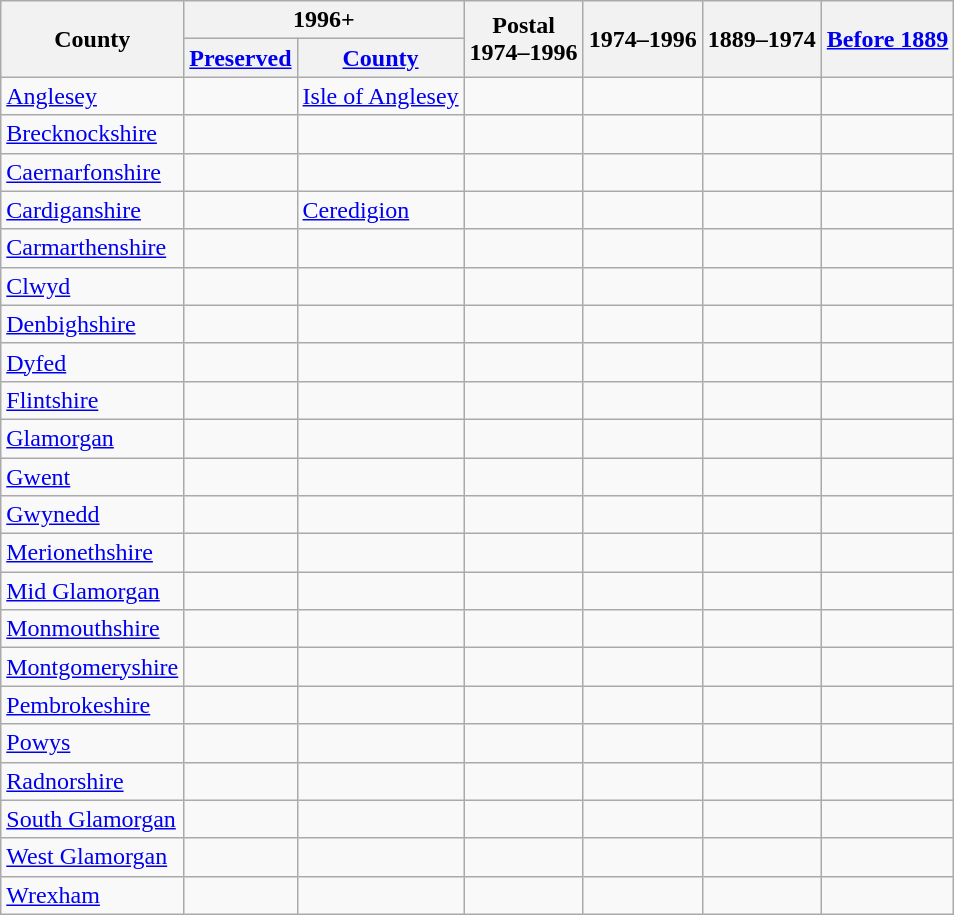<table class="wikitable sortable">
<tr>
<th rowspan="2">County</th>
<th colspan="2">1996+</th>
<th rowspan="2">Postal<br>1974–1996</th>
<th rowspan="2">1974–1996</th>
<th rowspan="2">1889–1974</th>
<th rowspan="2"><a href='#'>Before 1889</a></th>
</tr>
<tr>
<th><a href='#'>Preserved</a></th>
<th><a href='#'>County</a></th>
</tr>
<tr>
<td><a href='#'>Anglesey</a></td>
<td></td>
<td> <a href='#'>Isle of Anglesey</a></td>
<td></td>
<td></td>
<td></td>
<td></td>
</tr>
<tr>
<td><a href='#'>Brecknockshire</a></td>
<td></td>
<td></td>
<td></td>
<td></td>
<td></td>
<td></td>
</tr>
<tr>
<td><a href='#'>Caernarfonshire</a></td>
<td></td>
<td></td>
<td></td>
<td></td>
<td></td>
<td></td>
</tr>
<tr>
<td><a href='#'>Cardiganshire</a></td>
<td></td>
<td> <a href='#'>Ceredigion</a></td>
<td></td>
<td></td>
<td></td>
<td></td>
</tr>
<tr>
<td><a href='#'>Carmarthenshire</a></td>
<td></td>
<td></td>
<td></td>
<td></td>
<td></td>
<td></td>
</tr>
<tr>
<td><a href='#'>Clwyd</a></td>
<td></td>
<td></td>
<td></td>
<td></td>
<td></td>
<td></td>
</tr>
<tr>
<td><a href='#'>Denbighshire</a></td>
<td></td>
<td></td>
<td></td>
<td></td>
<td></td>
<td></td>
</tr>
<tr>
<td><a href='#'>Dyfed</a></td>
<td></td>
<td></td>
<td></td>
<td></td>
<td></td>
<td></td>
</tr>
<tr>
<td><a href='#'>Flintshire</a></td>
<td></td>
<td></td>
<td></td>
<td></td>
<td></td>
<td></td>
</tr>
<tr>
<td><a href='#'>Glamorgan</a></td>
<td></td>
<td></td>
<td></td>
<td></td>
<td></td>
<td></td>
</tr>
<tr>
<td><a href='#'>Gwent</a></td>
<td></td>
<td></td>
<td></td>
<td></td>
<td></td>
<td></td>
</tr>
<tr>
<td><a href='#'>Gwynedd</a></td>
<td></td>
<td></td>
<td></td>
<td></td>
<td></td>
<td></td>
</tr>
<tr>
<td><a href='#'>Merionethshire</a></td>
<td></td>
<td></td>
<td></td>
<td></td>
<td></td>
<td></td>
</tr>
<tr>
<td><a href='#'>Mid Glamorgan</a></td>
<td></td>
<td></td>
<td></td>
<td></td>
<td></td>
<td></td>
</tr>
<tr>
<td><a href='#'>Monmouthshire</a></td>
<td></td>
<td></td>
<td></td>
<td></td>
<td></td>
<td></td>
</tr>
<tr>
<td><a href='#'>Montgomeryshire</a></td>
<td></td>
<td></td>
<td></td>
<td></td>
<td></td>
<td></td>
</tr>
<tr>
<td><a href='#'>Pembrokeshire</a></td>
<td></td>
<td></td>
<td></td>
<td></td>
<td></td>
<td></td>
</tr>
<tr>
<td><a href='#'>Powys</a></td>
<td></td>
<td></td>
<td></td>
<td></td>
<td></td>
<td></td>
</tr>
<tr>
<td><a href='#'>Radnorshire</a></td>
<td></td>
<td></td>
<td></td>
<td></td>
<td></td>
<td></td>
</tr>
<tr>
<td><a href='#'>South Glamorgan</a></td>
<td></td>
<td></td>
<td></td>
<td></td>
<td></td>
<td></td>
</tr>
<tr>
<td><a href='#'>West Glamorgan</a></td>
<td></td>
<td></td>
<td></td>
<td></td>
<td></td>
<td></td>
</tr>
<tr>
<td><a href='#'>Wrexham</a></td>
<td></td>
<td></td>
<td></td>
<td></td>
<td></td>
<td></td>
</tr>
</table>
